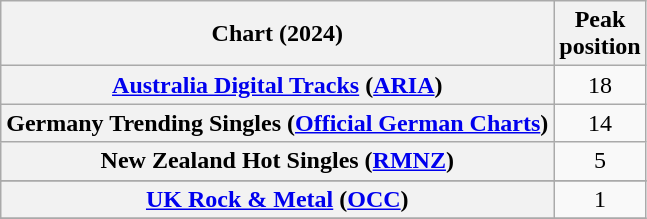<table class="wikitable sortable plainrowheaders" style="text-align:center">
<tr>
<th scope="col">Chart (2024)</th>
<th scope="col">Peak<br>position</th>
</tr>
<tr>
<th scope="row"><a href='#'>Australia Digital Tracks</a> (<a href='#'>ARIA</a>)</th>
<td>18</td>
</tr>
<tr>
<th scope="row">Germany Trending Singles (<a href='#'>Official German Charts</a>)</th>
<td>14</td>
</tr>
<tr>
<th scope="row">New Zealand Hot Singles (<a href='#'>RMNZ</a>)</th>
<td>5</td>
</tr>
<tr>
</tr>
<tr>
<th scope="row"><a href='#'>UK Rock & Metal</a> (<a href='#'>OCC</a>)</th>
<td>1</td>
</tr>
<tr>
</tr>
</table>
